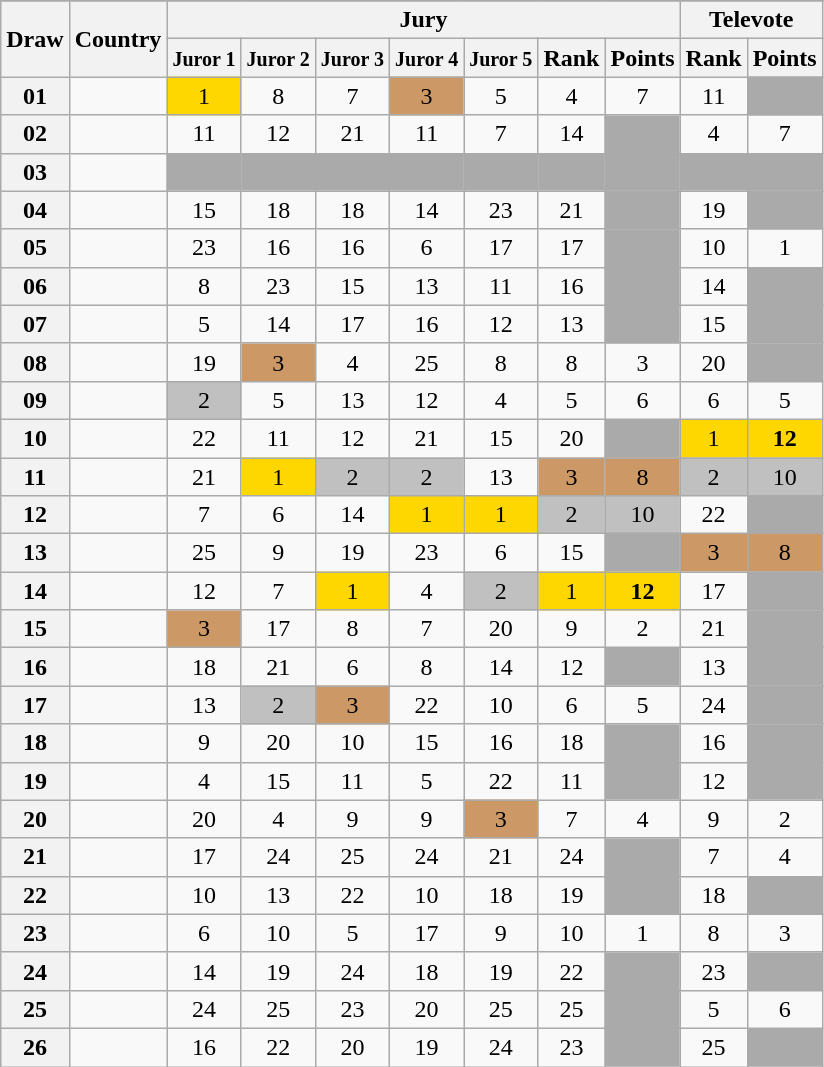<table class="sortable wikitable collapsible plainrowheaders" style="text-align:center;">
<tr>
</tr>
<tr>
<th scope="col" rowspan="2">Draw</th>
<th scope="col" rowspan="2">Country</th>
<th scope="col" colspan="7">Jury</th>
<th scope="col" colspan="2">Televote</th>
</tr>
<tr>
<th scope="col"><small>Juror 1</small></th>
<th scope="col"><small>Juror 2</small></th>
<th scope="col"><small>Juror 3</small></th>
<th scope="col"><small>Juror 4</small></th>
<th scope="col"><small>Juror 5</small></th>
<th scope="col">Rank</th>
<th scope="col">Points</th>
<th scope="col">Rank</th>
<th scope="col">Points</th>
</tr>
<tr>
<th scope="row" style="text-align:center;">01</th>
<td style="text-align:left;"></td>
<td style="background:gold;">1</td>
<td>8</td>
<td>7</td>
<td style="background:#CC9966;">3</td>
<td>5</td>
<td>4</td>
<td>7</td>
<td>11</td>
<td style="background:#AAAAAA;"></td>
</tr>
<tr>
<th scope="row" style="text-align:center;">02</th>
<td style="text-align:left;"></td>
<td>11</td>
<td>12</td>
<td>21</td>
<td>11</td>
<td>7</td>
<td>14</td>
<td style="background:#AAAAAA;"></td>
<td>4</td>
<td>7</td>
</tr>
<tr class="sortbottom">
<th scope="row" style="text-align:center;">03</th>
<td style="text-align:left;"></td>
<td style="background:#AAAAAA;"></td>
<td style="background:#AAAAAA;"></td>
<td style="background:#AAAAAA;"></td>
<td style="background:#AAAAAA;"></td>
<td style="background:#AAAAAA;"></td>
<td style="background:#AAAAAA;"></td>
<td style="background:#AAAAAA;"></td>
<td style="background:#AAAAAA;"></td>
<td style="background:#AAAAAA;"></td>
</tr>
<tr>
<th scope="row" style="text-align:center;">04</th>
<td style="text-align:left;"></td>
<td>15</td>
<td>18</td>
<td>18</td>
<td>14</td>
<td>23</td>
<td>21</td>
<td style="background:#AAAAAA;"></td>
<td>19</td>
<td style="background:#AAAAAA;"></td>
</tr>
<tr>
<th scope="row" style="text-align:center;">05</th>
<td style="text-align:left;"></td>
<td>23</td>
<td>16</td>
<td>16</td>
<td>6</td>
<td>17</td>
<td>17</td>
<td style="background:#AAAAAA;"></td>
<td>10</td>
<td>1</td>
</tr>
<tr>
<th scope="row" style="text-align:center;">06</th>
<td style="text-align:left;"></td>
<td>8</td>
<td>23</td>
<td>15</td>
<td>13</td>
<td>11</td>
<td>16</td>
<td style="background:#AAAAAA;"></td>
<td>14</td>
<td style="background:#AAAAAA;"></td>
</tr>
<tr>
<th scope="row" style="text-align:center;">07</th>
<td style="text-align:left;"></td>
<td>5</td>
<td>14</td>
<td>17</td>
<td>16</td>
<td>12</td>
<td>13</td>
<td style="background:#AAAAAA;"></td>
<td>15</td>
<td style="background:#AAAAAA;"></td>
</tr>
<tr>
<th scope="row" style="text-align:center;">08</th>
<td style="text-align:left;"></td>
<td>19</td>
<td style="background:#CC9966;">3</td>
<td>4</td>
<td>25</td>
<td>8</td>
<td>8</td>
<td>3</td>
<td>20</td>
<td style="background:#AAAAAA;"></td>
</tr>
<tr>
<th scope="row" style="text-align:center;">09</th>
<td style="text-align:left;"></td>
<td style="background:silver;">2</td>
<td>5</td>
<td>13</td>
<td>12</td>
<td>4</td>
<td>5</td>
<td>6</td>
<td>6</td>
<td>5</td>
</tr>
<tr>
<th scope="row" style="text-align:center;">10</th>
<td style="text-align:left;"></td>
<td>22</td>
<td>11</td>
<td>12</td>
<td>21</td>
<td>15</td>
<td>20</td>
<td style="background:#AAAAAA;"></td>
<td style="background:gold;">1</td>
<td style="background:gold;"><strong>12</strong></td>
</tr>
<tr>
<th scope="row" style="text-align:center;">11</th>
<td style="text-align:left;"></td>
<td>21</td>
<td style="background:gold;">1</td>
<td style="background:silver;">2</td>
<td style="background:silver;">2</td>
<td>13</td>
<td style="background:#CC9966;">3</td>
<td style="background:#CC9966;">8</td>
<td style="background:silver;">2</td>
<td style="background:silver;">10</td>
</tr>
<tr>
<th scope="row" style="text-align:center;">12</th>
<td style="text-align:left;"></td>
<td>7</td>
<td>6</td>
<td>14</td>
<td style="background:gold;">1</td>
<td style="background:gold;">1</td>
<td style="background:silver;">2</td>
<td style="background:silver;">10</td>
<td>22</td>
<td style="background:#AAAAAA;"></td>
</tr>
<tr>
<th scope="row" style="text-align:center;">13</th>
<td style="text-align:left;"></td>
<td>25</td>
<td>9</td>
<td>19</td>
<td>23</td>
<td>6</td>
<td>15</td>
<td style="background:#AAAAAA;"></td>
<td style="background:#CC9966;">3</td>
<td style="background:#CC9966;">8</td>
</tr>
<tr>
<th scope="row" style="text-align:center;">14</th>
<td style="text-align:left;"></td>
<td>12</td>
<td>7</td>
<td style="background:gold;">1</td>
<td>4</td>
<td style="background:silver;">2</td>
<td style="background:gold;">1</td>
<td style="background:gold;"><strong>12</strong></td>
<td>17</td>
<td style="background:#AAAAAA;"></td>
</tr>
<tr>
<th scope="row" style="text-align:center;">15</th>
<td style="text-align:left;"></td>
<td style="background:#CC9966;">3</td>
<td>17</td>
<td>8</td>
<td>7</td>
<td>20</td>
<td>9</td>
<td>2</td>
<td>21</td>
<td style="background:#AAAAAA;"></td>
</tr>
<tr>
<th scope="row" style="text-align:center;">16</th>
<td style="text-align:left;"></td>
<td>18</td>
<td>21</td>
<td>6</td>
<td>8</td>
<td>14</td>
<td>12</td>
<td style="background:#AAAAAA;"></td>
<td>13</td>
<td style="background:#AAAAAA;"></td>
</tr>
<tr>
<th scope="row" style="text-align:center;">17</th>
<td style="text-align:left;"></td>
<td>13</td>
<td style="background:silver;">2</td>
<td style="background:#CC9966;">3</td>
<td>22</td>
<td>10</td>
<td>6</td>
<td>5</td>
<td>24</td>
<td style="background:#AAAAAA;"></td>
</tr>
<tr>
<th scope="row" style="text-align:center;">18</th>
<td style="text-align:left;"></td>
<td>9</td>
<td>20</td>
<td>10</td>
<td>15</td>
<td>16</td>
<td>18</td>
<td style="background:#AAAAAA;"></td>
<td>16</td>
<td style="background:#AAAAAA;"></td>
</tr>
<tr>
<th scope="row" style="text-align:center;">19</th>
<td style="text-align:left;"></td>
<td>4</td>
<td>15</td>
<td>11</td>
<td>5</td>
<td>22</td>
<td>11</td>
<td style="background:#AAAAAA;"></td>
<td>12</td>
<td style="background:#AAAAAA;"></td>
</tr>
<tr>
<th scope="row" style="text-align:center;">20</th>
<td style="text-align:left;"></td>
<td>20</td>
<td>4</td>
<td>9</td>
<td>9</td>
<td style="background:#CC9966;">3</td>
<td>7</td>
<td>4</td>
<td>9</td>
<td>2</td>
</tr>
<tr>
<th scope="row" style="text-align:center;">21</th>
<td style="text-align:left;"></td>
<td>17</td>
<td>24</td>
<td>25</td>
<td>24</td>
<td>21</td>
<td>24</td>
<td style="background:#AAAAAA;"></td>
<td>7</td>
<td>4</td>
</tr>
<tr>
<th scope="row" style="text-align:center;">22</th>
<td style="text-align:left;"></td>
<td>10</td>
<td>13</td>
<td>22</td>
<td>10</td>
<td>18</td>
<td>19</td>
<td style="background:#AAAAAA;"></td>
<td>18</td>
<td style="background:#AAAAAA;"></td>
</tr>
<tr>
<th scope="row" style="text-align:center;">23</th>
<td style="text-align:left;"></td>
<td>6</td>
<td>10</td>
<td>5</td>
<td>17</td>
<td>9</td>
<td>10</td>
<td>1</td>
<td>8</td>
<td>3</td>
</tr>
<tr>
<th scope="row" style="text-align:center;">24</th>
<td style="text-align:left;"></td>
<td>14</td>
<td>19</td>
<td>24</td>
<td>18</td>
<td>19</td>
<td>22</td>
<td style="background:#AAAAAA;"></td>
<td>23</td>
<td style="background:#AAAAAA;"></td>
</tr>
<tr>
<th scope="row" style="text-align:center;">25</th>
<td style="text-align:left;"></td>
<td>24</td>
<td>25</td>
<td>23</td>
<td>20</td>
<td>25</td>
<td>25</td>
<td style="background:#AAAAAA;"></td>
<td>5</td>
<td>6</td>
</tr>
<tr>
<th scope="row" style="text-align:center;">26</th>
<td style="text-align:left;"></td>
<td>16</td>
<td>22</td>
<td>20</td>
<td>19</td>
<td>24</td>
<td>23</td>
<td style="background:#AAAAAA;"></td>
<td>25</td>
<td style="background:#AAAAAA;"></td>
</tr>
</table>
